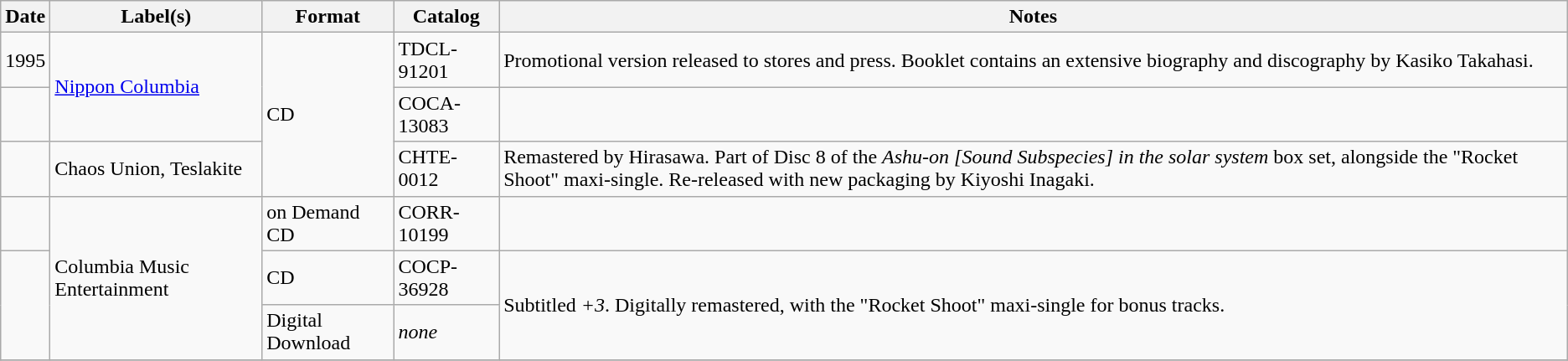<table class="wikitable">
<tr>
<th>Date</th>
<th>Label(s)</th>
<th>Format</th>
<th>Catalog</th>
<th>Notes</th>
</tr>
<tr>
<td>1995</td>
<td rowspan=2><a href='#'>Nippon Columbia</a></td>
<td rowspan=3>CD</td>
<td>TDCL-91201</td>
<td>Promotional version released to stores and press. Booklet contains an extensive biography and discography by Kasiko Takahasi.</td>
</tr>
<tr>
<td></td>
<td>COCA-13083</td>
<td></td>
</tr>
<tr>
<td><br></td>
<td>Chaos Union, Teslakite</td>
<td>CHTE-0012</td>
<td>Remastered by Hirasawa. Part of Disc 8 of the <em>Ashu-on [Sound Subspecies] in the solar system</em> box set, alongside the "Rocket Shoot" maxi-single. Re-released with new packaging by Kiyoshi Inagaki.</td>
</tr>
<tr>
<td></td>
<td rowspan=3>Columbia Music Entertainment</td>
<td>on Demand CD</td>
<td>CORR-10199</td>
<td></td>
</tr>
<tr>
<td rowspan=2></td>
<td>CD</td>
<td>COCP-36928</td>
<td rowspan=2>Subtitled <em>+3</em>. Digitally remastered, with the "Rocket Shoot" maxi-single for bonus tracks.</td>
</tr>
<tr>
<td>Digital Download</td>
<td><em>none</em></td>
</tr>
<tr>
</tr>
</table>
